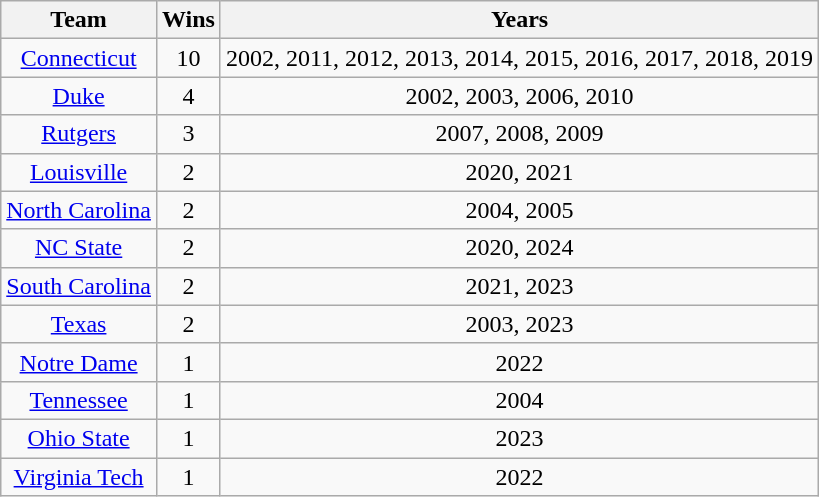<table class="wikitable" style="text-align: center">
<tr>
<th>Team</th>
<th>Wins</th>
<th>Years</th>
</tr>
<tr>
<td><a href='#'>Connecticut</a></td>
<td>10</td>
<td>2002, 2011, 2012, 2013, 2014, 2015, 2016, 2017, 2018, 2019</td>
</tr>
<tr>
<td><a href='#'>Duke</a></td>
<td>4</td>
<td>2002, 2003, 2006, 2010</td>
</tr>
<tr>
<td><a href='#'>Rutgers</a></td>
<td>3</td>
<td>2007, 2008, 2009</td>
</tr>
<tr>
<td><a href='#'>Louisville</a></td>
<td>2</td>
<td>2020, 2021</td>
</tr>
<tr>
<td><a href='#'>North Carolina</a></td>
<td>2</td>
<td>2004, 2005</td>
</tr>
<tr>
<td><a href='#'>NC State</a></td>
<td>2</td>
<td>2020, 2024</td>
</tr>
<tr>
<td><a href='#'>South Carolina</a></td>
<td>2</td>
<td>2021, 2023</td>
</tr>
<tr>
<td><a href='#'>Texas</a></td>
<td>2</td>
<td>2003, 2023</td>
</tr>
<tr>
<td><a href='#'>Notre Dame</a></td>
<td>1</td>
<td>2022</td>
</tr>
<tr>
<td><a href='#'>Tennessee</a></td>
<td>1</td>
<td>2004</td>
</tr>
<tr>
<td><a href='#'>Ohio State</a></td>
<td>1</td>
<td>2023</td>
</tr>
<tr>
<td><a href='#'>Virginia Tech</a></td>
<td>1</td>
<td>2022</td>
</tr>
</table>
